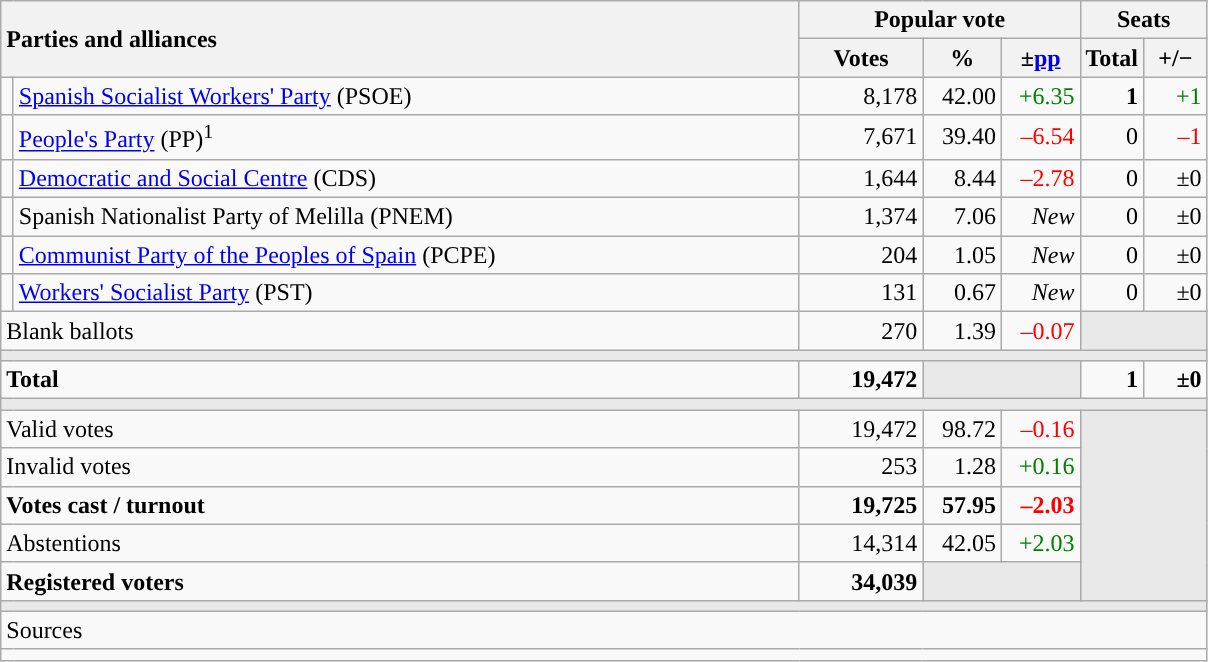<table class="wikitable" style="text-align:right;">
<tr>
<th style="text-align:left;" rowspan="2" colspan="2" width="525">Parties and alliances</th>
<th colspan="3">Popular vote</th>
<th colspan="2">Seats</th>
</tr>
<tr>
<th width="75">Votes</th>
<th width="45">%</th>
<th width="45">±<a href='#'>pp</a></th>
<th width="35">Total</th>
<th width="35">+/−</th>
</tr>
<tr>
<td width="1" style="color:inherit;background:"></td>
<td align="left"><a href='#'>Spanish Socialist Workers' Party</a> (PSOE)</td>
<td>8,178</td>
<td>42.00</td>
<td style="color:green;">+6.35</td>
<td><strong>1</strong></td>
<td style="color:green;">+1</td>
</tr>
<tr>
<td style="color:inherit;background:"></td>
<td align="left"><a href='#'>People's Party</a> (PP)<sup>1</sup></td>
<td>7,671</td>
<td>39.40</td>
<td style="color:red;">–6.54</td>
<td>0</td>
<td style="color:red;">–1</td>
</tr>
<tr>
<td style="color:inherit;background:"></td>
<td align="left"><a href='#'>Democratic and Social Centre</a> (CDS)</td>
<td>1,644</td>
<td>8.44</td>
<td style="color:red;">–2.78</td>
<td>0</td>
<td>±0</td>
</tr>
<tr>
<td style="color:inherit;background:"></td>
<td align="left">Spanish Nationalist Party of Melilla (PNEM)</td>
<td>1,374</td>
<td>7.06</td>
<td><em>New</em></td>
<td>0</td>
<td>±0</td>
</tr>
<tr>
<td style="color:inherit;background:"></td>
<td align="left"><a href='#'>Communist Party of the Peoples of Spain</a> (PCPE)</td>
<td>204</td>
<td>1.05</td>
<td><em>New</em></td>
<td>0</td>
<td>±0</td>
</tr>
<tr>
<td style="color:inherit;background:"></td>
<td align="left"><a href='#'>Workers' Socialist Party</a> (PST)</td>
<td>131</td>
<td>0.67</td>
<td><em>New</em></td>
<td>0</td>
<td>±0</td>
</tr>
<tr>
<td align="left" colspan="2">Blank ballots</td>
<td>270</td>
<td>1.39</td>
<td style="color:red;">–0.07</td>
<td bgcolor="#E9E9E9" colspan="2"></td>
</tr>
<tr>
<td colspan="7" bgcolor="#E9E9E9"></td>
</tr>
<tr style="font-weight:bold;">
<td align="left" colspan="2">Total</td>
<td>19,472</td>
<td bgcolor="#E9E9E9" colspan="2"></td>
<td>1</td>
<td>±0</td>
</tr>
<tr>
<td colspan="7" bgcolor="#E9E9E9"></td>
</tr>
<tr>
<td align="left" colspan="2">Valid votes</td>
<td>19,472</td>
<td>98.72</td>
<td style="color:red;">–0.16</td>
<td bgcolor="#E9E9E9" colspan="2" rowspan="5"></td>
</tr>
<tr>
<td align="left" colspan="2">Invalid votes</td>
<td>253</td>
<td>1.28</td>
<td style="color:green;">+0.16</td>
</tr>
<tr style="font-weight:bold;">
<td align="left" colspan="2">Votes cast / turnout</td>
<td>19,725</td>
<td>57.95</td>
<td style="color:red;">–2.03</td>
</tr>
<tr>
<td align="left" colspan="2">Abstentions</td>
<td>14,314</td>
<td>42.05</td>
<td style="color:green;">+2.03</td>
</tr>
<tr style="font-weight:bold;">
<td align="left" colspan="2">Registered voters</td>
<td>34,039</td>
<td bgcolor="#E9E9E9" colspan="2"></td>
</tr>
<tr>
<td colspan="7" bgcolor="#E9E9E9"></td>
</tr>
<tr>
<td align="left" colspan="7">Sources</td>
</tr>
<tr>
<td colspan="7" style="text-align:left; max-width:790px;"></td>
</tr>
</table>
